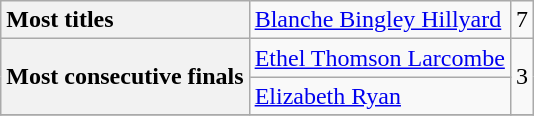<table class=wikitable>
<tr>
<th style="text-align:left;">Most titles</th>
<td> <a href='#'>Blanche Bingley Hillyard</a></td>
<td style="text-align:center;">7</td>
</tr>
<tr>
<th rowspan = 2 style="text-align:left;">Most consecutive finals<br>
</th>
<td> <a href='#'>Ethel Thomson Larcombe</a><br></td>
<td rowspan = 2 style="text-align:center;">3</td>
</tr>
<tr>
<td> <a href='#'>Elizabeth Ryan</a><br></td>
</tr>
<tr>
</tr>
</table>
